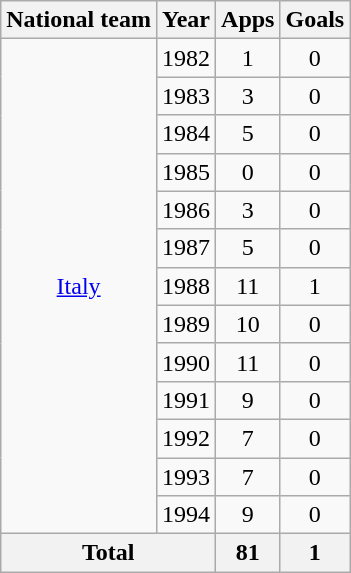<table class="wikitable" style="text-align:center">
<tr>
<th>National team</th>
<th>Year</th>
<th>Apps</th>
<th>Goals</th>
</tr>
<tr>
<td rowspan="13"><a href='#'>Italy</a></td>
<td>1982</td>
<td>1</td>
<td>0</td>
</tr>
<tr>
<td>1983</td>
<td>3</td>
<td>0</td>
</tr>
<tr>
<td>1984</td>
<td>5</td>
<td>0</td>
</tr>
<tr>
<td>1985</td>
<td>0</td>
<td>0</td>
</tr>
<tr>
<td>1986</td>
<td>3</td>
<td>0</td>
</tr>
<tr>
<td>1987</td>
<td>5</td>
<td>0</td>
</tr>
<tr>
<td>1988</td>
<td>11</td>
<td>1</td>
</tr>
<tr>
<td>1989</td>
<td>10</td>
<td>0</td>
</tr>
<tr>
<td>1990</td>
<td>11</td>
<td>0</td>
</tr>
<tr>
<td>1991</td>
<td>9</td>
<td>0</td>
</tr>
<tr>
<td>1992</td>
<td>7</td>
<td>0</td>
</tr>
<tr>
<td>1993</td>
<td>7</td>
<td>0</td>
</tr>
<tr>
<td>1994</td>
<td>9</td>
<td>0</td>
</tr>
<tr>
<th colspan="2">Total</th>
<th>81</th>
<th>1</th>
</tr>
</table>
